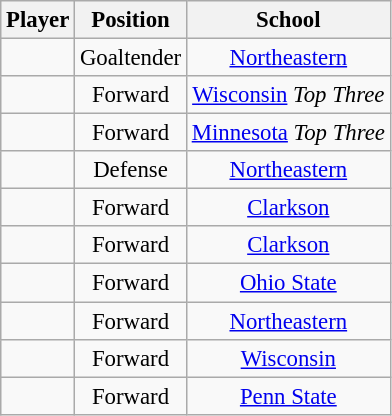<table class="wikitable sortable" style="font-size: 95%;text-align: center;">
<tr>
<th>Player</th>
<th>Position</th>
<th>School</th>
</tr>
<tr>
<td><strong></strong></td>
<td>Goaltender</td>
<td><a href='#'>Northeastern</a></td>
</tr>
<tr>
<td></td>
<td>Forward</td>
<td><a href='#'>Wisconsin</a> <em>Top Three</em></td>
</tr>
<tr>
<td></td>
<td>Forward</td>
<td><a href='#'>Minnesota</a> <em>Top Three</em></td>
</tr>
<tr>
<td></td>
<td>Defense</td>
<td><a href='#'>Northeastern</a></td>
</tr>
<tr>
<td></td>
<td>Forward</td>
<td><a href='#'>Clarkson</a></td>
</tr>
<tr>
<td></td>
<td>Forward</td>
<td><a href='#'>Clarkson</a></td>
</tr>
<tr>
<td></td>
<td>Forward</td>
<td><a href='#'>Ohio State</a></td>
</tr>
<tr>
<td></td>
<td>Forward</td>
<td><a href='#'>Northeastern</a></td>
</tr>
<tr>
<td></td>
<td>Forward</td>
<td><a href='#'>Wisconsin</a></td>
</tr>
<tr>
<td></td>
<td>Forward</td>
<td><a href='#'>Penn State</a></td>
</tr>
</table>
